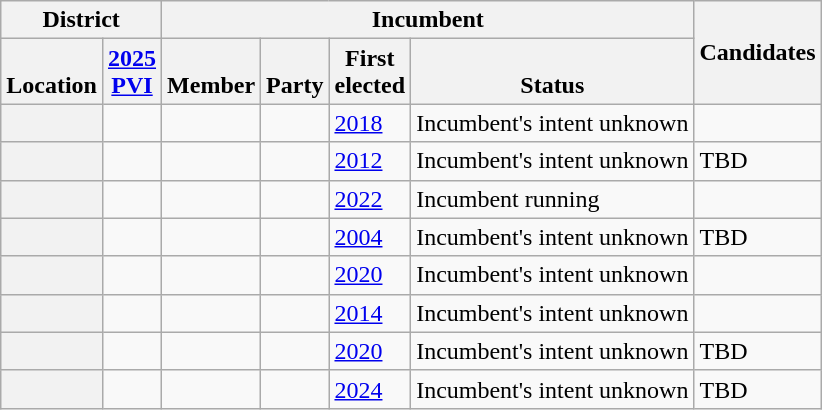<table class="wikitable sortable">
<tr>
<th colspan=2>District</th>
<th colspan=4>Incumbent</th>
<th rowspan=2 class="unsortable">Candidates</th>
</tr>
<tr valign=bottom>
<th>Location</th>
<th><a href='#'>2025<br>PVI</a></th>
<th>Member</th>
<th>Party</th>
<th>First<br>elected</th>
<th>Status</th>
</tr>
<tr>
<th></th>
<td></td>
<td></td>
<td></td>
<td><a href='#'>2018</a></td>
<td>Incumbent's intent unknown</td>
<td></td>
</tr>
<tr>
<th></th>
<td></td>
<td></td>
<td></td>
<td><a href='#'>2012</a></td>
<td>Incumbent's intent unknown</td>
<td>TBD</td>
</tr>
<tr>
<th></th>
<td></td>
<td></td>
<td></td>
<td><a href='#'>2022</a></td>
<td>Incumbent running</td>
<td></td>
</tr>
<tr>
<th></th>
<td></td>
<td></td>
<td></td>
<td><a href='#'>2004</a></td>
<td>Incumbent's intent unknown</td>
<td>TBD</td>
</tr>
<tr>
<th></th>
<td></td>
<td></td>
<td></td>
<td><a href='#'>2020</a></td>
<td>Incumbent's intent unknown</td>
<td></td>
</tr>
<tr>
<th></th>
<td></td>
<td></td>
<td></td>
<td><a href='#'>2014</a></td>
<td>Incumbent's intent unknown</td>
<td></td>
</tr>
<tr>
<th></th>
<td></td>
<td></td>
<td></td>
<td><a href='#'>2020 </a></td>
<td>Incumbent's intent unknown</td>
<td>TBD</td>
</tr>
<tr>
<th></th>
<td></td>
<td></td>
<td></td>
<td><a href='#'>2024 </a></td>
<td>Incumbent's intent unknown</td>
<td>TBD</td>
</tr>
</table>
